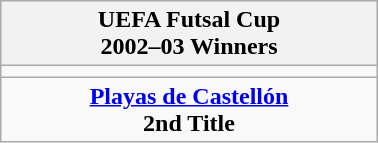<table class="wikitable" style="text-align: center; margin: 0 auto; width: 20%">
<tr>
<th>UEFA Futsal Cup <br>2002–03 Winners</th>
</tr>
<tr>
<td></td>
</tr>
<tr>
<td><strong><a href='#'>Playas de Castellón</a></strong><br><strong>2nd Title</strong></td>
</tr>
</table>
